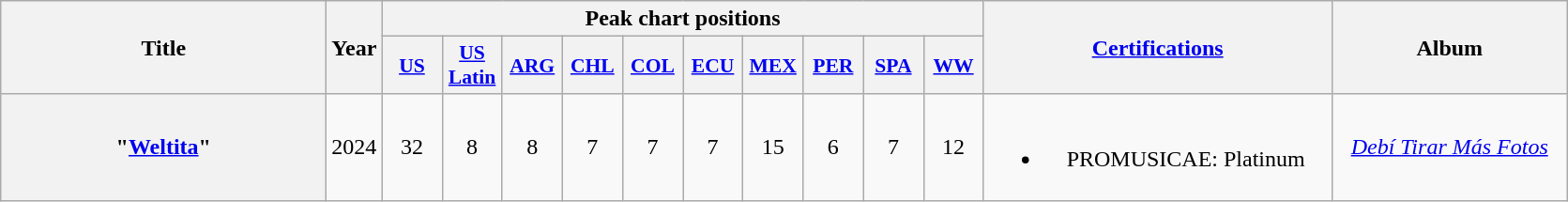<table class="wikitable plainrowheaders" style="text-align:center;">
<tr>
<th scope="col" rowspan="2" style="width:14em;">Title</th>
<th scope="col" rowspan="2" style="width:1em;">Year</th>
<th scope="col" colspan="10">Peak chart positions</th>
<th scope="col" rowspan="2" style="width:15em;"><a href='#'>Certifications</a></th>
<th scope="col" rowspan="2" style="width:10em;">Album</th>
</tr>
<tr>
<th scope="col" style="width:2.5em;font-size:90%;"><a href='#'>US</a><br></th>
<th scope="col" style="width:2.5em;font-size:90%;"><a href='#'>US<br>Latin</a><br></th>
<th scope="col" style="width:2.5em;font-size:90%;"><a href='#'>ARG</a><br></th>
<th scope="col" style="width:2.5em;font-size:90%;"><a href='#'>CHL</a><br></th>
<th scope="col" style="width:2.5em;font-size:90%;"><a href='#'>COL</a><br></th>
<th scope="col" style="width:2.5em;font-size:90%;"><a href='#'>ECU</a><br></th>
<th scope="col" style="width:2.5em;font-size:90%;"><a href='#'>MEX</a><br></th>
<th scope="col" style="width:2.5em;font-size:90%;"><a href='#'>PER</a><br></th>
<th scope="col" style="width:2.5em;font-size:90%;"><a href='#'>SPA</a><br></th>
<th scope="col" style="width:2.5em;font-size:90%;"><a href='#'>WW</a><br></th>
</tr>
<tr>
<th scope="row">"<a href='#'>Weltita</a>"<br></th>
<td>2024</td>
<td>32</td>
<td>8</td>
<td>8</td>
<td>7</td>
<td>7</td>
<td>7</td>
<td>15</td>
<td>6</td>
<td>7</td>
<td>12</td>
<td><br><ul><li>PROMUSICAE: Platinum</li></ul></td>
<td><em><a href='#'>Debí Tirar Más Fotos</a></em></td>
</tr>
</table>
